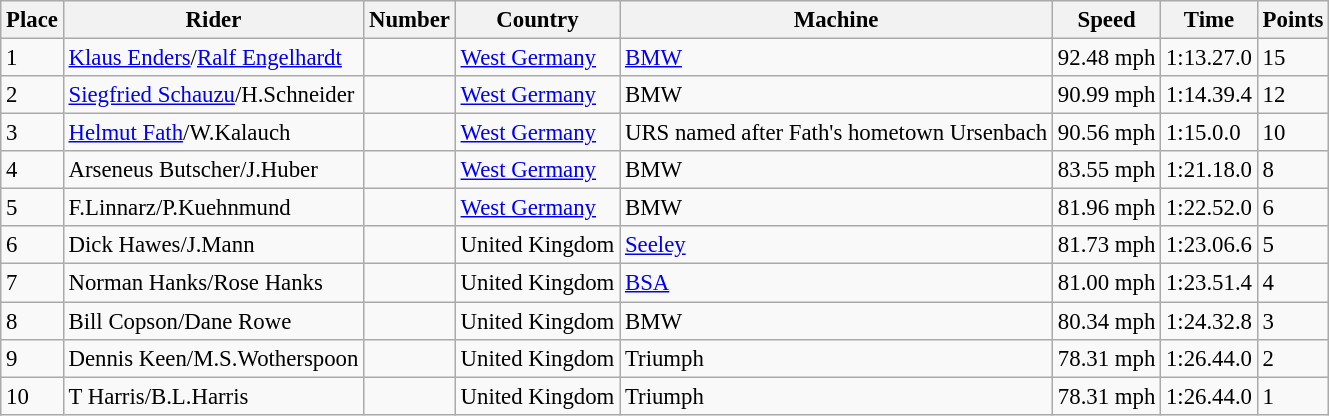<table class="wikitable" style="font-size: 95%;">
<tr>
<th>Place</th>
<th>Rider</th>
<th>Number</th>
<th>Country</th>
<th>Machine</th>
<th>Speed</th>
<th>Time</th>
<th>Points</th>
</tr>
<tr>
<td>1</td>
<td> <a href='#'>Klaus Enders</a>/<a href='#'>Ralf Engelhardt</a></td>
<td></td>
<td><a href='#'>West Germany</a></td>
<td><a href='#'>BMW</a></td>
<td>92.48 mph</td>
<td>1:13.27.0</td>
<td>15</td>
</tr>
<tr>
<td>2</td>
<td> <a href='#'>Siegfried Schauzu</a>/H.Schneider</td>
<td></td>
<td><a href='#'>West Germany</a></td>
<td>BMW</td>
<td>90.99 mph</td>
<td>1:14.39.4</td>
<td>12</td>
</tr>
<tr>
<td>3</td>
<td> <a href='#'>Helmut Fath</a>/W.Kalauch</td>
<td></td>
<td><a href='#'>West Germany</a></td>
<td>URS named after Fath's hometown Ursenbach</td>
<td>90.56 mph</td>
<td>1:15.0.0</td>
<td>10</td>
</tr>
<tr>
<td>4</td>
<td> Arseneus Butscher/J.Huber</td>
<td></td>
<td><a href='#'>West Germany</a></td>
<td>BMW</td>
<td>83.55 mph</td>
<td>1:21.18.0</td>
<td>8</td>
</tr>
<tr>
<td>5</td>
<td> F.Linnarz/P.Kuehnmund</td>
<td></td>
<td><a href='#'>West Germany</a></td>
<td>BMW</td>
<td>81.96 mph</td>
<td>1:22.52.0</td>
<td>6</td>
</tr>
<tr>
<td>6</td>
<td> Dick Hawes/J.Mann</td>
<td></td>
<td>United Kingdom</td>
<td><a href='#'>Seeley</a></td>
<td>81.73 mph</td>
<td>1:23.06.6</td>
<td>5</td>
</tr>
<tr>
<td>7</td>
<td> Norman Hanks/Rose Hanks</td>
<td></td>
<td>United Kingdom</td>
<td><a href='#'>BSA</a></td>
<td>81.00 mph</td>
<td>1:23.51.4</td>
<td>4</td>
</tr>
<tr>
<td>8</td>
<td> Bill Copson/Dane Rowe</td>
<td></td>
<td>United Kingdom</td>
<td>BMW</td>
<td>80.34 mph</td>
<td>1:24.32.8</td>
<td>3</td>
</tr>
<tr>
<td>9</td>
<td> Dennis Keen/M.S.Wotherspoon</td>
<td></td>
<td>United Kingdom</td>
<td>Triumph</td>
<td>78.31 mph</td>
<td>1:26.44.0</td>
<td>2</td>
</tr>
<tr>
<td>10</td>
<td> T Harris/B.L.Harris</td>
<td></td>
<td>United Kingdom</td>
<td>Triumph</td>
<td>78.31 mph</td>
<td>1:26.44.0</td>
<td>1</td>
</tr>
</table>
